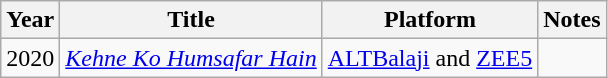<table class="wikitable">
<tr>
<th>Year</th>
<th>Title</th>
<th>Platform</th>
<th>Notes</th>
</tr>
<tr>
<td>2020</td>
<td><em><a href='#'>Kehne Ko Humsafar Hain</a></em></td>
<td><a href='#'>ALTBalaji</a> and <a href='#'>ZEE5</a></td>
<td></td>
</tr>
</table>
